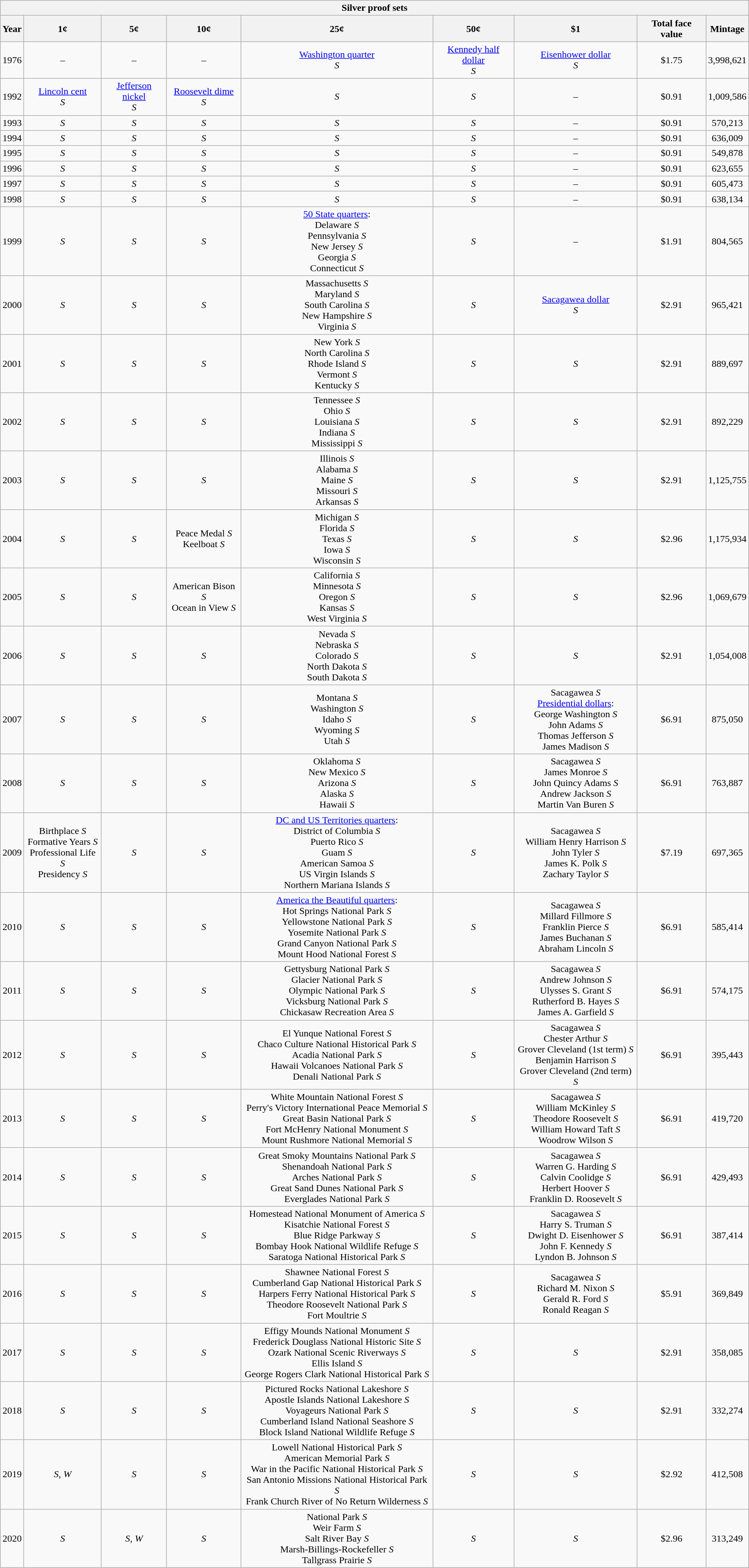<table class="wikitable mw-collapsible mw-collapsed">
<tr>
<th colspan="9">Silver proof sets</th>
</tr>
<tr>
<th align="center">Year</th>
<th align="center">1¢</th>
<th align="center">5¢</th>
<th align="center">10¢</th>
<th align="center">25¢</th>
<th align="center">50¢</th>
<th align="center">$1</th>
<th align="center">Total face value</th>
<th align="center">Mintage</th>
</tr>
<tr>
<td align="center">1976</td>
<td align="center">–</td>
<td align="center">–</td>
<td align="center">–</td>
<td align="center"><a href='#'>Washington quarter</a><br><em>S</em></td>
<td align="center"><a href='#'>Kennedy half dollar</a><br><em>S</em></td>
<td align="center"><a href='#'>Eisenhower dollar</a><br><em>S</em></td>
<td align="center">$1.75</td>
<td align="center">3,998,621</td>
</tr>
<tr>
<td align="center">1992</td>
<td align="center"><a href='#'>Lincoln cent</a><br><em>S</em></td>
<td align="center"><a href='#'>Jefferson nickel</a><br><em>S</em></td>
<td align="center"><a href='#'>Roosevelt dime</a><br><em>S</em></td>
<td align="center"><em>S</em></td>
<td align="center"><em>S</em></td>
<td align="center">–</td>
<td align="center">$0.91</td>
<td align="center">1,009,586</td>
</tr>
<tr>
<td align="center">1993</td>
<td align="center"><em>S</em></td>
<td align="center"><em>S</em></td>
<td align="center"><em>S</em></td>
<td align="center"><em>S</em></td>
<td align="center"><em>S</em></td>
<td align="center">–</td>
<td align="center">$0.91</td>
<td align="center">570,213</td>
</tr>
<tr>
<td align="center">1994</td>
<td align="center"><em>S</em></td>
<td align="center"><em>S</em></td>
<td align="center"><em>S</em></td>
<td align="center"><em>S</em></td>
<td align="center"><em>S</em></td>
<td align="center">–</td>
<td align="center">$0.91</td>
<td align="center">636,009</td>
</tr>
<tr>
<td align="center">1995</td>
<td align="center"><em>S</em></td>
<td align="center"><em>S</em></td>
<td align="center"><em>S</em></td>
<td align="center"><em>S</em></td>
<td align="center"><em>S</em></td>
<td align="center">–</td>
<td align="center">$0.91</td>
<td align="center">549,878</td>
</tr>
<tr>
<td align="center">1996</td>
<td align="center"><em>S</em></td>
<td align="center"><em>S</em></td>
<td align="center"><em>S</em></td>
<td align="center"><em>S</em></td>
<td align="center"><em>S</em></td>
<td align="center">–</td>
<td align="center">$0.91</td>
<td align="center">623,655</td>
</tr>
<tr>
<td align="center">1997</td>
<td align="center"><em>S</em></td>
<td align="center"><em>S</em></td>
<td align="center"><em>S</em></td>
<td align="center"><em>S</em></td>
<td align="center"><em>S</em></td>
<td align="center">–</td>
<td align="center">$0.91</td>
<td align="center">605,473</td>
</tr>
<tr>
<td align="center">1998</td>
<td align="center"><em>S</em></td>
<td align="center"><em>S</em></td>
<td align="center"><em>S</em></td>
<td align="center"><em>S</em></td>
<td align="center"><em>S</em></td>
<td align="center">–</td>
<td align="center">$0.91</td>
<td align="center">638,134</td>
</tr>
<tr>
<td align="center">1999</td>
<td align="center"><em>S</em></td>
<td align="center"><em>S</em></td>
<td align="center"><em>S</em></td>
<td align="center"><a href='#'>50 State quarters</a>:<br>Delaware <em>S</em><br>Pennsylvania <em>S</em><br>New Jersey <em>S</em><br>Georgia <em>S</em><br>Connecticut <em>S</em></td>
<td align="center"><em>S</em></td>
<td align="center">–</td>
<td align="center">$1.91</td>
<td align="center">804,565</td>
</tr>
<tr>
<td align="center">2000</td>
<td align="center"><em>S</em></td>
<td align="center"><em>S</em></td>
<td align="center"><em>S</em></td>
<td align="center">Massachusetts <em>S</em><br>Maryland <em>S</em><br>South Carolina <em>S</em><br>New Hampshire <em>S</em><br>Virginia <em>S</em></td>
<td align="center"><em>S</em></td>
<td align="center"><a href='#'>Sacagawea dollar</a><br><em>S</em></td>
<td align="center">$2.91</td>
<td align="center">965,421</td>
</tr>
<tr>
<td align="center">2001</td>
<td align="center"><em>S</em></td>
<td align="center"><em>S</em></td>
<td align="center"><em>S</em></td>
<td align="center">New York <em>S</em><br>North Carolina <em>S</em><br>Rhode Island <em>S</em><br>Vermont <em>S</em><br>Kentucky <em>S</em></td>
<td align="center"><em>S</em></td>
<td align="center"><em>S</em></td>
<td align="center">$2.91</td>
<td align="center">889,697</td>
</tr>
<tr>
<td align="center">2002</td>
<td align="center"><em>S</em></td>
<td align="center"><em>S</em></td>
<td align="center"><em>S</em></td>
<td align="center">Tennessee <em>S</em><br>Ohio <em>S</em><br>Louisiana <em>S</em><br>Indiana <em>S</em><br>Mississippi <em>S</em></td>
<td align="center"><em>S</em></td>
<td align="center"><em>S</em></td>
<td align="center">$2.91</td>
<td align="center">892,229</td>
</tr>
<tr>
<td align="center">2003</td>
<td align="center"><em>S</em></td>
<td align="center"><em>S</em></td>
<td align="center"><em>S</em></td>
<td align="center">Illinois <em>S</em><br>Alabama <em>S</em><br>Maine <em>S</em><br>Missouri <em>S</em><br>Arkansas <em>S</em></td>
<td align="center"><em>S</em></td>
<td align="center"><em>S</em></td>
<td align="center">$2.91</td>
<td align="center">1,125,755</td>
</tr>
<tr>
<td align="center">2004</td>
<td align="center"><em>S</em></td>
<td align="center"><em>S</em></td>
<td align="center">Peace Medal <em>S</em><br>Keelboat <em>S</em></td>
<td align="center">Michigan <em>S</em><br>Florida <em>S</em><br>Texas <em>S</em><br>Iowa <em>S</em><br>Wisconsin <em>S</em></td>
<td align="center"><em>S</em></td>
<td align="center"><em>S</em></td>
<td align="center">$2.96</td>
<td align="center">1,175,934</td>
</tr>
<tr>
<td align="center">2005</td>
<td align="center"><em>S</em></td>
<td align="center"><em>S</em></td>
<td align="center">American Bison <em>S</em><br>Ocean in View <em>S</em></td>
<td align="center">California <em>S</em><br>Minnesota <em>S</em><br>Oregon <em>S</em><br>Kansas <em>S</em><br>West Virginia <em>S</em></td>
<td align="center"><em>S</em></td>
<td align="center"><em>S</em></td>
<td align="center">$2.96</td>
<td align="center">1,069,679</td>
</tr>
<tr>
<td align="center">2006</td>
<td align="center"><em>S</em></td>
<td align="center"><em>S</em></td>
<td align="center"><em>S</em></td>
<td align="center">Nevada <em>S</em><br>Nebraska <em>S</em><br>Colorado <em>S</em><br>North Dakota <em>S</em><br>South Dakota <em>S</em></td>
<td align="center"><em>S</em></td>
<td align="center"><em>S</em></td>
<td align="center">$2.91</td>
<td align="center">1,054,008</td>
</tr>
<tr>
<td align="center">2007</td>
<td align="center"><em>S</em></td>
<td align="center"><em>S</em></td>
<td align="center"><em>S</em></td>
<td align="center">Montana <em>S</em><br>Washington <em>S</em><br>Idaho <em>S</em><br>Wyoming <em>S</em><br>Utah <em>S</em></td>
<td align="center"><em>S</em></td>
<td align="center">Sacagawea <em>S</em><br><a href='#'>Presidential dollars</a>:<br>George Washington <em>S</em><br>John Adams <em>S</em><br>Thomas Jefferson <em>S</em><br>James Madison <em>S</em></td>
<td align="center">$6.91</td>
<td align="center">875,050</td>
</tr>
<tr>
<td align="center">2008</td>
<td align="center"><em>S</em></td>
<td align="center"><em>S</em></td>
<td align="center"><em>S</em></td>
<td align="center">Oklahoma <em>S</em><br>New Mexico <em>S</em><br>Arizona <em>S</em><br>Alaska <em>S</em><br>Hawaii <em>S</em></td>
<td align="center"><em>S</em></td>
<td align="center">Sacagawea <em>S</em><br>James Monroe <em>S</em><br>John Quincy Adams <em>S</em><br>Andrew Jackson <em>S</em><br>Martin Van Buren <em>S</em></td>
<td align="center">$6.91</td>
<td align="center">763,887</td>
</tr>
<tr>
<td align="center">2009</td>
<td align="center">Birthplace <em>S</em><br>Formative Years <em>S</em><br>Professional Life <em>S</em><br>Presidency <em>S</em></td>
<td align="center"><em>S</em></td>
<td align="center"><em>S</em></td>
<td align="center"><a href='#'>DC and US Territories quarters</a>:<br>District of Columbia <em>S</em><br>Puerto Rico <em>S</em><br>Guam <em>S</em><br>American Samoa <em>S</em><br>US Virgin Islands <em>S</em><br>Northern Mariana Islands <em>S</em></td>
<td align="center"><em>S</em></td>
<td align="center">Sacagawea <em>S</em><br>William Henry Harrison <em>S</em><br>John Tyler <em>S</em><br>James K. Polk <em>S</em><br>Zachary Taylor <em>S</em></td>
<td align="center">$7.19</td>
<td align="center">697,365</td>
</tr>
<tr>
<td align="center">2010</td>
<td align="center"><em>S</em></td>
<td align="center"><em>S</em></td>
<td align="center"><em>S</em></td>
<td align="center"><a href='#'>America the Beautiful quarters</a>:<br>Hot Springs National Park <em>S</em><br>Yellowstone National Park <em>S</em><br>Yosemite National Park <em>S</em><br>Grand Canyon National Park <em>S</em><br>Mount Hood National Forest <em>S</em></td>
<td align="center"><em>S</em></td>
<td align="center">Sacagawea <em>S</em><br>Millard Fillmore <em>S</em><br>Franklin Pierce <em>S</em><br>James Buchanan <em>S</em><br>Abraham Lincoln <em>S</em></td>
<td align="center">$6.91</td>
<td align="center">585,414</td>
</tr>
<tr>
<td align="center">2011</td>
<td align="center"><em>S</em></td>
<td align="center"><em>S</em></td>
<td align="center"><em>S</em></td>
<td align="center">Gettysburg National Park <em>S</em><br>Glacier National Park <em>S</em><br>Olympic National Park <em>S</em><br>Vicksburg National Park <em>S</em><br>Chickasaw Recreation Area <em>S</em></td>
<td align="center"><em>S</em></td>
<td align="center">Sacagawea <em>S</em><br>Andrew Johnson <em>S</em><br>Ulysses S. Grant <em>S</em><br>Rutherford B. Hayes <em>S</em><br>James A. Garfield <em>S</em></td>
<td align="center">$6.91</td>
<td align="center">574,175</td>
</tr>
<tr>
<td align="center">2012</td>
<td align="center"><em>S</em></td>
<td align="center"><em>S</em></td>
<td align="center"><em>S</em></td>
<td align="center">El Yunque National Forest <em>S</em><br>Chaco Culture National Historical Park <em>S</em><br>Acadia National Park <em>S</em><br>Hawaii Volcanoes National Park <em>S</em><br>Denali National Park <em>S</em></td>
<td align="center"><em>S</em></td>
<td align="center">Sacagawea <em>S</em><br>Chester Arthur <em>S</em><br>Grover Cleveland (1st term) <em>S</em><br>Benjamin Harrison <em>S</em><br>Grover Cleveland (2nd term) <em>S</em></td>
<td align="center">$6.91</td>
<td align="center">395,443</td>
</tr>
<tr>
<td align="center">2013</td>
<td align="center"><em>S</em></td>
<td align="center"><em>S</em></td>
<td align="center"><em>S</em></td>
<td align="center">White Mountain National Forest <em>S</em><br>Perry's Victory International Peace Memorial <em>S</em><br>Great Basin National Park <em>S</em><br>Fort McHenry National Monument <em>S</em><br>Mount Rushmore National Memorial <em>S</em></td>
<td align="center"><em>S</em></td>
<td align="center">Sacagawea <em>S</em><br>William McKinley <em>S</em><br>Theodore Roosevelt <em>S</em><br>William Howard Taft <em>S</em><br>Woodrow Wilson <em>S</em></td>
<td align="center">$6.91</td>
<td align="center">419,720</td>
</tr>
<tr>
<td align="center">2014</td>
<td align="center"><em>S</em></td>
<td align="center"><em>S</em></td>
<td align="center"><em>S</em></td>
<td align="center">Great Smoky Mountains National Park <em>S</em><br>Shenandoah National Park <em>S</em><br>Arches National Park <em>S</em><br>Great Sand Dunes National Park <em>S</em><br>Everglades National Park <em>S</em></td>
<td align="center"><em>S</em></td>
<td align="center">Sacagawea <em>S</em><br>Warren G. Harding <em>S</em><br>Calvin Coolidge <em>S</em><br>Herbert Hoover <em>S</em><br>Franklin D. Roosevelt <em>S</em></td>
<td align="center">$6.91</td>
<td align="center">429,493</td>
</tr>
<tr>
<td align="center">2015</td>
<td align="center"><em>S</em></td>
<td align="center"><em>S</em></td>
<td align="center"><em>S</em></td>
<td align="center">Homestead National Monument of America <em>S</em><br>Kisatchie National Forest <em>S</em><br>Blue Ridge Parkway <em>S</em><br>Bombay Hook National Wildlife Refuge <em>S</em><br>Saratoga National Historical Park <em>S</em></td>
<td align="center"><em>S</em></td>
<td align="center">Sacagawea <em>S</em><br>Harry S. Truman <em>S</em><br>Dwight D. Eisenhower <em>S</em><br>John F. Kennedy <em>S</em><br>Lyndon B. Johnson <em>S</em></td>
<td align="center">$6.91</td>
<td align="center">387,414</td>
</tr>
<tr>
<td align="center">2016</td>
<td align="center"><em>S</em></td>
<td align="center"><em>S</em></td>
<td align="center"><em>S</em></td>
<td align="center">Shawnee National Forest <em>S</em><br>Cumberland Gap National Historical Park <em>S</em><br>Harpers Ferry National Historical Park <em>S</em><br>Theodore Roosevelt National Park <em>S</em><br>Fort Moultrie <em>S</em></td>
<td align="center"><em>S</em></td>
<td align="center">Sacagawea <em>S</em><br>Richard M. Nixon <em>S</em><br>Gerald R. Ford <em>S</em><br>Ronald Reagan <em>S</em></td>
<td align="center">$5.91</td>
<td align="center">369,849</td>
</tr>
<tr>
<td align="center">2017</td>
<td align="center"><em>S</em></td>
<td align="center"><em>S</em></td>
<td align="center"><em>S</em></td>
<td align="center">Effigy Mounds National Monument <em>S</em><br>Frederick Douglass National Historic Site <em>S</em><br>Ozark National Scenic Riverways <em>S</em><br>Ellis Island <em>S</em><br>George Rogers Clark National Historical Park <em>S</em></td>
<td align="center"><em>S</em></td>
<td align="center"><em>S</em></td>
<td align="center">$2.91</td>
<td align="center">358,085</td>
</tr>
<tr>
<td align="center">2018</td>
<td align="center"><em>S</em></td>
<td align="center"><em>S</em></td>
<td align="center"><em>S</em></td>
<td align="center">Pictured Rocks National Lakeshore <em>S</em><br>Apostle Islands National Lakeshore <em>S</em><br>Voyageurs National Park <em>S</em><br>Cumberland Island National Seashore <em>S</em><br>Block Island National Wildlife Refuge <em>S</em></td>
<td align="center"><em>S</em></td>
<td align="center"><em>S</em></td>
<td align="center">$2.91</td>
<td align="center">332,274</td>
</tr>
<tr>
<td align="center">2019</td>
<td align="center"><em>S, W</em></td>
<td align="center"><em>S</em></td>
<td align="center"><em>S</em></td>
<td align="center">Lowell National Historical Park <em>S</em><br>American Memorial Park <em>S</em><br>War in the Pacific National Historical Park <em>S</em><br>San Antonio Missions National Historical Park <em>S</em><br>Frank Church River of No Return Wilderness <em>S</em></td>
<td align="center"><em>S</em></td>
<td align="center"><em>S</em></td>
<td align="center">$2.92</td>
<td align="center">412,508</td>
</tr>
<tr>
<td align="center">2020</td>
<td align="center"><em>S</em></td>
<td align="center"><em>S, W</em></td>
<td align="center"><em>S</em></td>
<td align="center">National Park <em>S</em><br>Weir Farm <em>S</em><br>Salt River Bay <em>S</em><br>Marsh-Billings-Rockefeller <em>S</em><br>Tallgrass Prairie <em>S</em></td>
<td align="center"><em>S</em></td>
<td align="center"><em>S</em></td>
<td align="center">$2.96</td>
<td align="center">313,249</td>
</tr>
</table>
